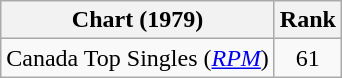<table class="wikitable">
<tr>
<th>Chart (1979)</th>
<th>Rank</th>
</tr>
<tr>
<td>Canada Top Singles (<em><a href='#'>RPM</a></em>)</td>
<td align="center">61</td>
</tr>
</table>
